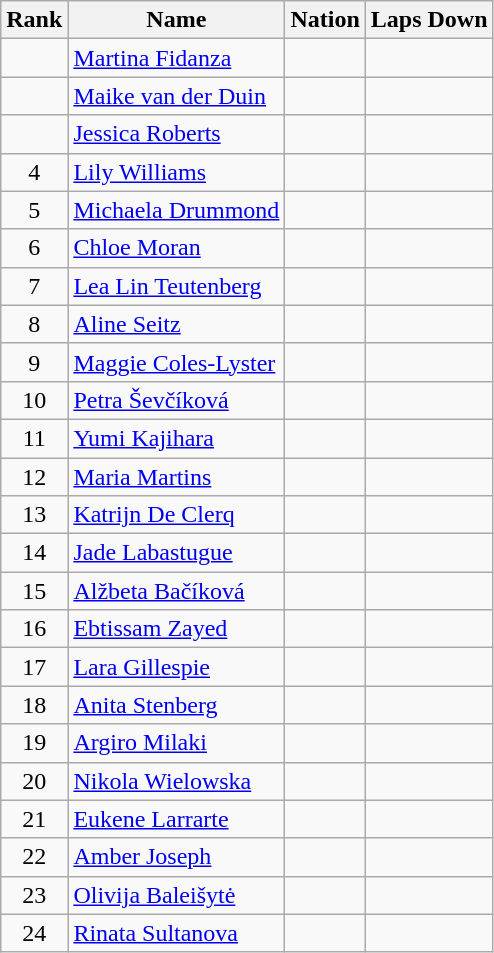<table class="wikitable sortable" style="text-align:center">
<tr>
<th>Rank</th>
<th>Name</th>
<th>Nation</th>
<th>Laps Down</th>
</tr>
<tr>
<td></td>
<td align=left><a href='#'>Martina Fidanza</a></td>
<td align=left></td>
<td></td>
</tr>
<tr>
<td></td>
<td align=left><a href='#'>Maike van der Duin</a></td>
<td align=left></td>
<td></td>
</tr>
<tr>
<td></td>
<td align=left><a href='#'>Jessica Roberts</a></td>
<td align=left></td>
<td></td>
</tr>
<tr>
<td>4</td>
<td align=left><a href='#'>Lily Williams</a></td>
<td align=left></td>
<td></td>
</tr>
<tr>
<td>5</td>
<td align=left><a href='#'>Michaela Drummond</a></td>
<td align=left></td>
<td></td>
</tr>
<tr>
<td>6</td>
<td align=left><a href='#'>Chloe Moran</a></td>
<td align=left></td>
<td></td>
</tr>
<tr>
<td>7</td>
<td align=left><a href='#'>Lea Lin Teutenberg</a></td>
<td align=left></td>
<td></td>
</tr>
<tr>
<td>8</td>
<td align=left><a href='#'>Aline Seitz</a></td>
<td align=left></td>
<td></td>
</tr>
<tr>
<td>9</td>
<td align=left><a href='#'>Maggie Coles-Lyster</a></td>
<td align=left></td>
<td></td>
</tr>
<tr>
<td>10</td>
<td align=left><a href='#'>Petra Ševčíková</a></td>
<td align=left></td>
<td></td>
</tr>
<tr>
<td>11</td>
<td align=left><a href='#'>Yumi Kajihara</a></td>
<td align=left></td>
<td></td>
</tr>
<tr>
<td>12</td>
<td align=left><a href='#'>Maria Martins</a></td>
<td align=left></td>
<td></td>
</tr>
<tr>
<td>13</td>
<td align=left><a href='#'>Katrijn De Clerq</a></td>
<td align=left></td>
<td></td>
</tr>
<tr>
<td>14</td>
<td align=left><a href='#'>Jade Labastugue</a></td>
<td align=left></td>
<td></td>
</tr>
<tr>
<td>15</td>
<td align=left><a href='#'>Alžbeta Bačíková</a></td>
<td align=left></td>
<td></td>
</tr>
<tr>
<td>16</td>
<td align=left><a href='#'>Ebtissam Zayed</a></td>
<td align=left></td>
<td></td>
</tr>
<tr>
<td>17</td>
<td align=left><a href='#'>Lara Gillespie</a></td>
<td align=left></td>
<td></td>
</tr>
<tr>
<td>18</td>
<td align=left><a href='#'>Anita Stenberg</a></td>
<td align=left></td>
<td></td>
</tr>
<tr>
<td>19</td>
<td align=left><a href='#'>Argiro Milaki</a></td>
<td align=left></td>
<td></td>
</tr>
<tr>
<td>20</td>
<td align=left><a href='#'>Nikola Wielowska</a></td>
<td align=left></td>
<td></td>
</tr>
<tr>
<td>21</td>
<td align=left><a href='#'>Eukene Larrarte</a></td>
<td align=left></td>
<td></td>
</tr>
<tr>
<td>22</td>
<td align=left><a href='#'>Amber Joseph</a></td>
<td align=left></td>
<td></td>
</tr>
<tr>
<td>23</td>
<td align=left><a href='#'>Olivija Baleišytė</a></td>
<td align=left></td>
<td></td>
</tr>
<tr>
<td>24</td>
<td align=left><a href='#'>Rinata Sultanova</a></td>
<td align=left></td>
<td></td>
</tr>
</table>
